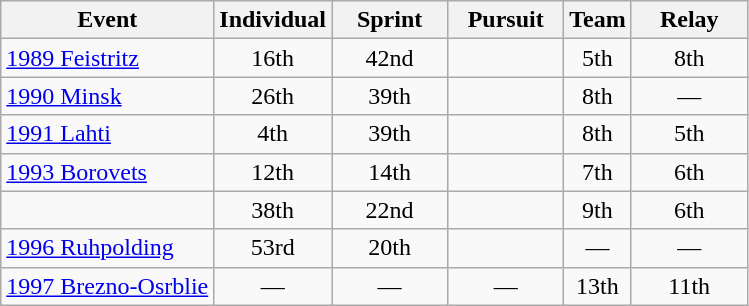<table class="wikitable" style="text-align: center;">
<tr ">
<th>Event</th>
<th style="width:70px;">Individual</th>
<th style="width:70px;">Sprint</th>
<th style="width:70px;">Pursuit</th>
<th>Team</th>
<th style="width:70px;">Relay</th>
</tr>
<tr>
<td align=left> <a href='#'>1989 Feistritz</a></td>
<td>16th</td>
<td>42nd</td>
<td></td>
<td>5th</td>
<td>8th</td>
</tr>
<tr>
<td align=left> <a href='#'>1990 Minsk</a></td>
<td>26th</td>
<td>39th</td>
<td></td>
<td>8th</td>
<td>—</td>
</tr>
<tr>
<td align=left> <a href='#'>1991 Lahti</a></td>
<td>4th</td>
<td>39th</td>
<td></td>
<td>8th</td>
<td>5th</td>
</tr>
<tr>
<td align=left> <a href='#'>1993 Borovets</a></td>
<td>12th</td>
<td>14th</td>
<td></td>
<td>7th</td>
<td>6th</td>
</tr>
<tr>
<td align=left></td>
<td>38th</td>
<td>22nd</td>
<td></td>
<td>9th</td>
<td>6th</td>
</tr>
<tr>
<td align=left> <a href='#'>1996 Ruhpolding</a></td>
<td>53rd</td>
<td>20th</td>
<td></td>
<td>—</td>
<td>—</td>
</tr>
<tr>
<td align=left> <a href='#'>1997 Brezno-Osrblie</a></td>
<td>—</td>
<td>—</td>
<td>—</td>
<td>13th</td>
<td>11th</td>
</tr>
</table>
